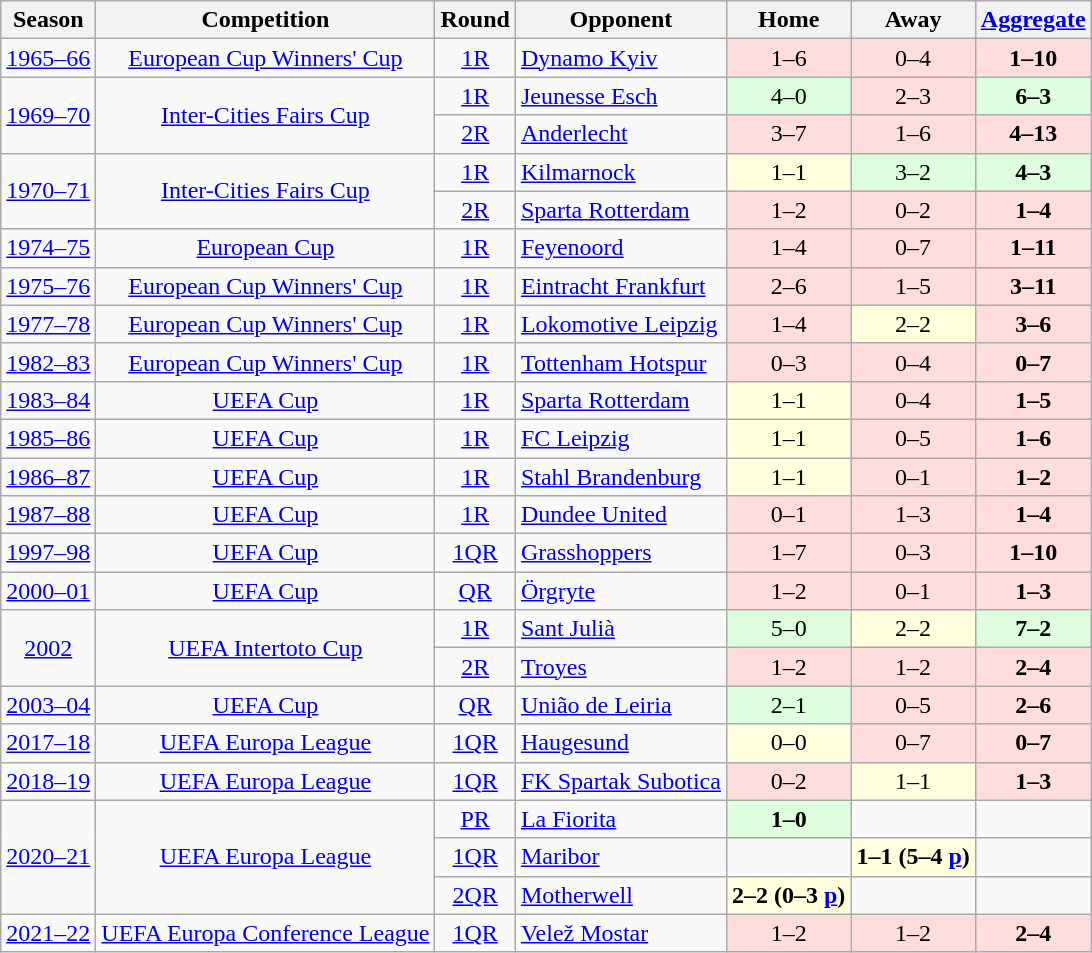<table class="wikitable" style="font-size:100%; text-align: center;">
<tr>
<th>Season</th>
<th>Competition</th>
<th>Round</th>
<th>Opponent</th>
<th>Home</th>
<th>Away</th>
<th><a href='#'>Aggregate</a></th>
</tr>
<tr>
<td><a href='#'>1965–66</a></td>
<td><a href='#'>European Cup Winners' Cup</a></td>
<td><a href='#'>1R</a></td>
<td style="text-align:left"> <a href='#'>Dynamo Kyiv</a></td>
<td style="background:#ffdddd; text-align:center;">1–6</td>
<td style="background:#ffdddd; text-align:center;">0–4</td>
<td style="background:#ffdddd; text-align:center;"><strong>1–10</strong></td>
</tr>
<tr>
<td rowspan=2><a href='#'>1969–70</a></td>
<td rowspan=2><a href='#'>Inter-Cities Fairs Cup</a></td>
<td><a href='#'>1R</a></td>
<td style="text-align:left"> <a href='#'>Jeunesse Esch</a></td>
<td style="background:#ddffdd; text-align:center;">4–0</td>
<td style="background:#ffdddd; text-align:center;">2–3</td>
<td style="background:#ddffdd; text-align:center;"><strong>6–3</strong></td>
</tr>
<tr>
<td><a href='#'>2R</a></td>
<td style="text-align:left"> <a href='#'>Anderlecht</a></td>
<td style="background:#ffdddd; text-align:center;">3–7</td>
<td style="background:#ffdddd; text-align:center;">1–6</td>
<td style="background:#ffdddd; text-align:center;"><strong>4–13</strong></td>
</tr>
<tr>
<td rowspan=2><a href='#'>1970–71</a></td>
<td rowspan=2><a href='#'>Inter-Cities Fairs Cup</a></td>
<td><a href='#'>1R</a></td>
<td style="text-align:left"> <a href='#'>Kilmarnock</a></td>
<td style="background:#ffffdd; text-align:center;">1–1</td>
<td style="background:#ddffdd; text-align:center;">3–2</td>
<td style="background:#ddffdd; text-align:center;"><strong>4–3</strong></td>
</tr>
<tr>
<td><a href='#'>2R</a></td>
<td style="text-align:left"> <a href='#'>Sparta Rotterdam</a></td>
<td style="background:#ffdddd; text-align:center;">1–2</td>
<td style="background:#ffdddd; text-align:center;">0–2</td>
<td style="background:#ffdddd; text-align:center;"><strong>1–4</strong></td>
</tr>
<tr>
<td><a href='#'>1974–75</a></td>
<td><a href='#'>European Cup</a></td>
<td><a href='#'>1R</a></td>
<td style="text-align:left"> <a href='#'>Feyenoord</a></td>
<td style="background:#ffdddd; text-align:center;">1–4</td>
<td style="background:#ffdddd; text-align:center;">0–7</td>
<td style="background:#ffdddd; text-align:center;"><strong>1–11</strong></td>
</tr>
<tr>
<td><a href='#'>1975–76</a></td>
<td><a href='#'>European Cup Winners' Cup</a></td>
<td><a href='#'>1R</a></td>
<td style="text-align:left"> <a href='#'>Eintracht Frankfurt</a></td>
<td style="background:#ffdddd; text-align:center;">2–6</td>
<td style="background:#ffdddd; text-align:center;">1–5</td>
<td style="background:#ffdddd; text-align:center;"><strong>3–11</strong></td>
</tr>
<tr>
<td><a href='#'>1977–78</a></td>
<td><a href='#'>European Cup Winners' Cup</a></td>
<td><a href='#'>1R</a></td>
<td style="text-align:left"> <a href='#'>Lokomotive Leipzig</a></td>
<td style="background:#ffdddd; text-align:center;">1–4</td>
<td style="background:#ffffdd; text-align:center;">2–2</td>
<td style="background:#ffdddd; text-align:center;"><strong>3–6</strong></td>
</tr>
<tr>
<td><a href='#'>1982–83</a></td>
<td><a href='#'>European Cup Winners' Cup</a></td>
<td><a href='#'>1R</a></td>
<td style="text-align:left"> <a href='#'>Tottenham Hotspur</a></td>
<td style="background:#ffdddd; text-align:center;">0–3</td>
<td style="background:#ffdddd; text-align:center;">0–4</td>
<td style="background:#ffdddd; text-align:center;"><strong>0–7</strong></td>
</tr>
<tr>
<td><a href='#'>1983–84</a></td>
<td><a href='#'>UEFA Cup</a></td>
<td><a href='#'>1R</a></td>
<td style="text-align:left"> <a href='#'>Sparta Rotterdam</a></td>
<td style="background:#ffffdd; text-align:center;">1–1</td>
<td style="background:#ffdddd; text-align:center;">0–4</td>
<td style="background:#ffdddd; text-align:center;"><strong>1–5</strong></td>
</tr>
<tr>
<td><a href='#'>1985–86</a></td>
<td><a href='#'>UEFA Cup</a></td>
<td><a href='#'>1R</a></td>
<td style="text-align:left"> <a href='#'>FC Leipzig</a></td>
<td style="background:#ffffdd; text-align:center;">1–1</td>
<td style="background:#ffdddd; text-align:center;">0–5</td>
<td style="background:#ffdddd; text-align:center;"><strong>1–6</strong></td>
</tr>
<tr>
<td><a href='#'>1986–87</a></td>
<td><a href='#'>UEFA Cup</a></td>
<td><a href='#'>1R</a></td>
<td style="text-align:left"> <a href='#'>Stahl Brandenburg</a></td>
<td style="background:#ffffdd; text-align:center;">1–1</td>
<td style="background:#ffdddd; text-align:center;">0–1</td>
<td style="background:#ffdddd; text-align:center;"><strong>1–2</strong></td>
</tr>
<tr>
<td><a href='#'>1987–88</a></td>
<td><a href='#'>UEFA Cup</a></td>
<td><a href='#'>1R</a></td>
<td style="text-align:left"> <a href='#'>Dundee United</a></td>
<td style="background:#ffdddd; text-align:center;">0–1</td>
<td style="background:#ffdddd; text-align:center;">1–3</td>
<td style="background:#ffdddd; text-align:center;"><strong>1–4</strong></td>
</tr>
<tr>
<td><a href='#'>1997–98</a></td>
<td><a href='#'>UEFA Cup</a></td>
<td><a href='#'>1QR</a></td>
<td style="text-align:left"> <a href='#'>Grasshoppers</a></td>
<td style="background:#ffdddd; text-align:center;">1–7</td>
<td style="background:#ffdddd; text-align:center;">0–3</td>
<td style="background:#ffdddd; text-align:center;"><strong>1–10</strong></td>
</tr>
<tr>
<td><a href='#'>2000–01</a></td>
<td><a href='#'>UEFA Cup</a></td>
<td><a href='#'>QR</a></td>
<td style="text-align:left"> <a href='#'>Örgryte</a></td>
<td style="background:#ffdddd; text-align:center;">1–2</td>
<td style="background:#ffdddd; text-align:center;">0–1</td>
<td style="background:#ffdddd; text-align:center;"><strong>1–3</strong></td>
</tr>
<tr>
<td rowspan=2><a href='#'>2002</a></td>
<td rowspan=2><a href='#'>UEFA Intertoto Cup</a></td>
<td><a href='#'>1R</a></td>
<td style="text-align:left"> <a href='#'>Sant Julià</a></td>
<td style="background:#ddffdd; text-align:center;">5–0</td>
<td style="background:#ffffdd; text-align:center;">2–2</td>
<td style="background:#ddffdd; text-align:center;"><strong>7–2</strong></td>
</tr>
<tr>
<td><a href='#'>2R</a></td>
<td style="text-align:left"> <a href='#'>Troyes</a></td>
<td style="background:#ffdddd; text-align:center;">1–2</td>
<td style="background:#ffdddd; text-align:center;">1–2</td>
<td style="background:#ffdddd; text-align:center;"><strong>2–4</strong></td>
</tr>
<tr>
<td><a href='#'>2003–04</a></td>
<td><a href='#'>UEFA Cup</a></td>
<td><a href='#'>QR</a></td>
<td style="text-align:left"> <a href='#'>União de Leiria</a></td>
<td style="background:#ddffdd; text-align:center;">2–1</td>
<td style="background:#ffdddd; text-align:center;">0–5</td>
<td style="background:#ffdddd; text-align:center;"><strong>2–6</strong></td>
</tr>
<tr>
<td><a href='#'>2017–18</a></td>
<td><a href='#'>UEFA Europa League</a></td>
<td><a href='#'>1QR</a></td>
<td style="text-align:left"> <a href='#'>Haugesund</a></td>
<td style="background:#ffffdd; text-align:center;">0–0</td>
<td style="background:#ffdddd; text-align:center;">0–7</td>
<td style="background:#ffdddd; text-align:center;"><strong>0–7</strong></td>
</tr>
<tr>
<td><a href='#'>2018–19</a></td>
<td><a href='#'>UEFA Europa League</a></td>
<td><a href='#'>1QR</a></td>
<td style="text-align:left"> <a href='#'>FK Spartak Subotica</a></td>
<td style="background:#ffdddd; text-align:center;">0–2</td>
<td style="background:#ffffdd; text-align:center;">1–1</td>
<td style="background:#ffdddd; text-align:center;"><strong>1–3</strong></td>
</tr>
<tr>
<td rowspan=3><a href='#'>2020–21</a></td>
<td rowspan=3><a href='#'>UEFA Europa League</a></td>
<td><a href='#'>PR</a></td>
<td style="text-align:left"> <a href='#'>La Fiorita</a></td>
<td style="background:#ddffdd; text-align:center;"><strong>1–0</strong></td>
<td></td>
<td></td>
</tr>
<tr>
<td><a href='#'>1QR</a></td>
<td style="text-align:left"> <a href='#'>Maribor</a></td>
<td></td>
<td style="background:#ffffdd; text-align:center;"><strong>1–1 (5–4 <a href='#'>p</a>)</strong></td>
<td></td>
</tr>
<tr>
<td><a href='#'>2QR</a></td>
<td style="text-align:left"> <a href='#'>Motherwell</a></td>
<td style="background:#ffffdd; text-align:center;"><strong>2–2 (0–3 <a href='#'>p</a>)</strong></td>
<td></td>
<td></td>
</tr>
<tr>
<td rowspan=1><a href='#'>2021–22</a></td>
<td rowspan=1><a href='#'>UEFA Europa Conference League</a></td>
<td><a href='#'>1QR</a></td>
<td style="text-align:left"> <a href='#'>Velež Mostar</a></td>
<td style="background:#ffdddd; text-align:center;">1–2</td>
<td style="background:#ffdddd; text-align:center;">1–2</td>
<td style="background:#ffdddd; text-align:center;"><strong>2–4</strong></td>
</tr>
</table>
